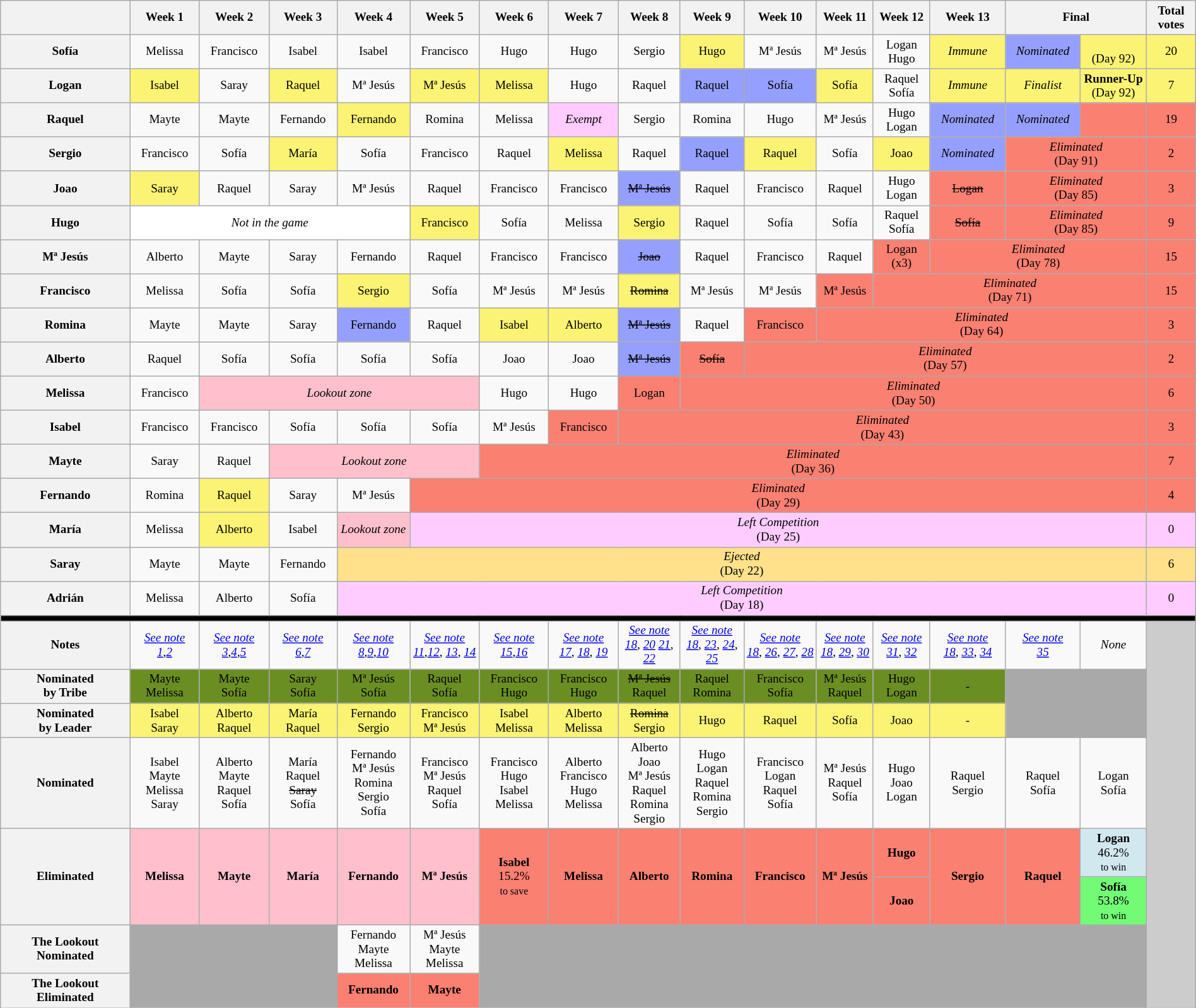<table class="wikitable" style="font-size:80%; text-align:center; width: 100%;">
<tr>
<th style="width: 4%"></th>
<th style="width: 1%;">Week 1</th>
<th style="width: 1%;">Week 2</th>
<th style="width: 1%;">Week 3</th>
<th style="width: 1%;">Week 4</th>
<th style="width: 1%;">Week 5</th>
<th style="width: 1%;">Week 6</th>
<th style="width: 1%;">Week 7</th>
<th style="width: 1%;">Week 8</th>
<th style="width: 1%;">Week 9</th>
<th style="width: 1%;">Week 10</th>
<th style="width: 1%;">Week 11</th>
<th style="width: 1%;">Week 12</th>
<th style="width: 1%;">Week 13</th>
<th colspan="2" style="width: 2%;">Final</th>
<th style="width:1%">Total votes</th>
</tr>
<tr>
<th>Sofía</th>
<td>Melissa</td>
<td>Francisco</td>
<td>Isabel</td>
<td>Isabel</td>
<td>Francisco</td>
<td>Hugo</td>
<td>Hugo</td>
<td>Sergio</td>
<td style="background:#FBF373;">Hugo</td>
<td>Mª Jesús</td>
<td>Mª Jesús</td>
<td>Logan<br>Hugo</td>
<td style="background:#FBF373;"><em>Immune</em></td>
<td style="background:#959FFD; text-align:center"><em>Nominated</em></td>
<td style="background:#FBF373;"><br>(Day 92)</td>
<td style="background:#FBF373;">20</td>
</tr>
<tr>
<th>Logan</th>
<td style="background:#FBF373;">Isabel</td>
<td>Saray</td>
<td style="background:#FBF373;">Raquel</td>
<td>Mª Jesús</td>
<td style="background:#FBF373;">Mª Jesús</td>
<td style="background:#FBF373;">Melissa</td>
<td>Hugo</td>
<td>Raquel</td>
<td style="background:#959FFD; text-align:center">Raquel</td>
<td style="background:#959FFD; text-align:center">Sofía</td>
<td style="background:#FBF373;">Sofía</td>
<td>Raquel<br>Sofía</td>
<td style="background:#FBF373;"><em>Immune</em></td>
<td style="background:#FBF373;"><em>Finalist</em></td>
<td style="background:#FBF373;"><strong>Runner-Up</strong><br>(Day 92)</td>
<td style="background:#FBF373;">7</td>
</tr>
<tr>
<th>Raquel</th>
<td>Mayte</td>
<td>Mayte</td>
<td>Fernando</td>
<td style="background:#FBF373;">Fernando</td>
<td>Romina</td>
<td>Melissa</td>
<td style="background:#ffccff;"><em>Exempt</em></td>
<td>Sergio</td>
<td>Romina</td>
<td>Hugo</td>
<td>Mª Jesús</td>
<td>Hugo<br>Logan</td>
<td style="background:#959FFD; text-align:center"><em>Nominated</em></td>
<td style="background:#959FFD; text-align:center"><em>Nominated</em></td>
<td style="background:#FA8072"></td>
<td style="background:#FA8072">19</td>
</tr>
<tr>
<th>Sergio</th>
<td>Francisco</td>
<td>Sofía</td>
<td style="background:#FBF373;">María</td>
<td>Sofía</td>
<td>Francisco</td>
<td>Raquel</td>
<td style="background:#FBF373;">Melissa</td>
<td>Raquel</td>
<td style="background:#959FFD; text-align:center">Raquel</td>
<td style="background:#FBF373;">Raquel</td>
<td>Sofía</td>
<td style="background:#FBF373;">Joao</td>
<td style="background:#959FFD; text-align:center"><em>Nominated</em></td>
<td colspan="2" style="background:#FA8072;"><em>Eliminated</em><br>(Day 91)</td>
<td style="background:#FA8072;">2</td>
</tr>
<tr>
<th>Joao</th>
<td style="background:#FBF373;">Saray</td>
<td>Raquel</td>
<td>Saray</td>
<td>Mª Jesús</td>
<td>Raquel</td>
<td>Francisco</td>
<td>Francisco</td>
<td style="background:#959FFD; text-align:center"><s>Mª Jesús</s></td>
<td>Raquel</td>
<td>Francisco</td>
<td>Raquel</td>
<td>Hugo<br>Logan</td>
<td style="background-color: #FA8072;"><s>Logan</s></td>
<td colspan="2" style="background:#FA8072;"><em>Eliminated</em><br>(Day 85)</td>
<td style="background:#FA8072;">3</td>
</tr>
<tr>
<th>Hugo</th>
<td style="background:#fff;" colspan=4><em>Not in the game</em></td>
<td style="background:#FBF373;">Francisco</td>
<td>Sofía</td>
<td>Melissa</td>
<td style="background:#FBF373;">Sergio</td>
<td>Raquel</td>
<td>Sofía</td>
<td>Sofía</td>
<td>Raquel<br>Sofía</td>
<td style="background-color: #FA8072;"><s>Sofía</s></td>
<td colspan="2" style="background:#FA8072;"><em>Eliminated</em><br>(Day 85)</td>
<td style="background:#FA8072;">9</td>
</tr>
<tr>
<th>Mª Jesús</th>
<td>Alberto</td>
<td>Mayte</td>
<td>Saray</td>
<td>Fernando</td>
<td>Raquel</td>
<td>Francisco</td>
<td>Francisco</td>
<td style="background:#959FFD; text-align:center"><s>Joao</s></td>
<td>Raquel</td>
<td>Francisco</td>
<td>Raquel</td>
<td style="background-color: #FA8072;">Logan (x3)</td>
<td colspan="3" style="background:#FA8072;"><em>Eliminated</em><br>(Day 78)</td>
<td style="background:#FA8072;">15</td>
</tr>
<tr>
<th>Francisco</th>
<td>Melissa</td>
<td>Sofía</td>
<td>Sofía</td>
<td style="background:#FBF373;">Sergio</td>
<td>Sofía</td>
<td>Mª Jesús</td>
<td>Mª Jesús</td>
<td style="background:#FBF373;"><s>Romina</s></td>
<td>Mª Jesús</td>
<td>Mª Jesús</td>
<td style="background-color: #FA8072;">Mª Jesús</td>
<td colspan="4" style="background:#FA8072;"><em>Eliminated</em><br>(Day 71)</td>
<td style="background:#FA8072;">15</td>
</tr>
<tr>
<th>Romina</th>
<td>Mayte</td>
<td>Mayte</td>
<td>Saray</td>
<td style="background:#959FFD; text-align:center">Fernando</td>
<td>Raquel</td>
<td style="background:#FBF373;">Isabel</td>
<td style="background:#FBF373;">Alberto</td>
<td style="background:#959FFD; text-align:center"><s>Mª Jesús</s></td>
<td>Raquel</td>
<td style="background-color: #FA8072;">Francisco</td>
<td colspan="5" style="background:#FA8072;"><em>Eliminated</em><br>(Day 64)</td>
<td style="background:#FA8072;">3</td>
</tr>
<tr>
<th>Alberto</th>
<td>Raquel</td>
<td>Sofía</td>
<td>Sofía</td>
<td>Sofía</td>
<td>Sofía</td>
<td>Joao</td>
<td>Joao</td>
<td style="background:#959FFD; text-align:center"><s>Mª Jesús</s></td>
<td style="background-color: #FA8072;"><s>Sofía</s></td>
<td colspan="6" style="background:#FA8072;"><em>Eliminated</em><br>(Day 57)</td>
<td style="background-color: #FA8072;">2</td>
</tr>
<tr>
<th>Melissa</th>
<td>Francisco</td>
<td style=background:pink colspan=4><em>Lookout zone</em></td>
<td>Hugo</td>
<td>Hugo</td>
<td style="background-color: #FA8072;">Logan</td>
<td colspan="7" style="background:#FA8072;"><em>Eliminated</em><br>(Day 50)</td>
<td style="background:#FA8072;">6</td>
</tr>
<tr>
<th>Isabel</th>
<td>Francisco</td>
<td>Francisco</td>
<td>Sofía</td>
<td>Sofía</td>
<td>Sofía</td>
<td>Mª Jesús</td>
<td style="background-color: #FA8072;">Francisco</td>
<td colspan="8" style="background:#FA8072;"><em>Eliminated</em><br>(Day 43)</td>
<td style="background:#FA8072;">3</td>
</tr>
<tr>
<th>Mayte</th>
<td>Saray</td>
<td>Raquel</td>
<td style=background:pink colspan=3><em>Lookout zone</em></td>
<td colspan="10" style="background:#FA8072;"><em>Eliminated</em><br>(Day 36)</td>
<td style="background:#FA8072;">7</td>
</tr>
<tr>
<th>Fernando</th>
<td>Romina</td>
<td style="background:#FBF373;">Raquel</td>
<td>Saray</td>
<td>Mª Jesús</td>
<td colspan="11" style="background:#FA8072;"><em>Eliminated</em><br>(Day 29)</td>
<td style="background:#FA8072;">4</td>
</tr>
<tr>
<th>María</th>
<td>Melissa</td>
<td style="background:#FBF373;">Alberto</td>
<td>Isabel</td>
<td style=background:pink><em>Lookout zone</em></td>
<td colspan="11" style="background:#ffccff;"><em>Left Competition</em><br>(Day 25)</td>
<td style="background:#ffccff;">0</td>
</tr>
<tr>
<th>Saray</th>
<td>Mayte</td>
<td>Mayte</td>
<td>Fernando</td>
<td colspan="12" style="background:#ffe08b"><em>Ejected</em><br>(Day 22)</td>
<td style="background:#ffe08b">6</td>
</tr>
<tr>
<th>Adrián</th>
<td>Melissa</td>
<td>Alberto</td>
<td>Sofía</td>
<td colspan="12" style="background:#ffccff;"><em>Left Competition</em><br>(Day 18)</td>
<td style="background:#ffccff;">0</td>
</tr>
<tr>
<th colspan="17" style="background-color: black;"></th>
</tr>
<tr>
<th>Notes</th>
<td><em><a href='#'>See note<br>1</a></em>,<em><a href='#'>2</a></em></td>
<td><em><a href='#'>See note<br>3</a></em>,<em><a href='#'>4</a></em>,<em><a href='#'>5</a></em></td>
<td><em><a href='#'>See note<br>6</a></em>,<em><a href='#'>7</a></em></td>
<td><em><a href='#'>See note<br>8</a></em>,<em><a href='#'>9</a></em>,<em><a href='#'>10</a></em></td>
<td><em><a href='#'>See note<br>11</a></em>,<em><a href='#'>12</a></em>, <em><a href='#'>13</a></em>, <em><a href='#'>14</a></em></td>
<td><em><a href='#'>See note<br>15</a></em>,<em><a href='#'>16</a></em></td>
<td><em><a href='#'>See note<br>17</a></em>, <em><a href='#'>18</a></em>, <em><a href='#'>19</a></em></td>
<td><em><a href='#'>See note<br>18</a></em>, <em><a href='#'>20</a></em> <em><a href='#'>21</a></em>, <em><a href='#'>22</a></em></td>
<td><em><a href='#'>See note<br>18</a></em>, <em><a href='#'>23</a></em>, <em><a href='#'>24</a></em>, <em><a href='#'>25</a></em></td>
<td><em><a href='#'>See note<br>18</a></em>, <em><a href='#'>26</a></em>, <em><a href='#'>27</a></em>, <em><a href='#'>28</a></em></td>
<td><em><a href='#'>See note<br>18</a></em>, <em><a href='#'>29</a></em>, <em><a href='#'>30</a></em></td>
<td><em><a href='#'>See note<br>31</a></em>, <em><a href='#'>32</a></em></td>
<td><em><a href='#'>See note<br>18</a></em>, <em><a href='#'>33</a></em>, <em><a href='#'>34</a></em></td>
<td><em><a href='#'>See note<br>35</a></em></td>
<td><em>None</em></td>
<td rowspan="8" style="background-color: rgb(204, 204, 204);"></td>
</tr>
<tr>
<th>Nominated<br>by Tribe</th>
<td bgcolor="#6B8E23"><span>Mayte<br>Melissa</span></td>
<td bgcolor="#6B8E23"><span>Mayte<br>Sofía</span></td>
<td bgcolor="#6B8E23"><span>Saray<br>Sofía </span></td>
<td bgcolor="#6B8E23"><span>Mª Jesús<br>Sofía</span></td>
<td bgcolor="#6B8E23"><span>Raquel<br>Sofía</span></td>
<td bgcolor="#6B8E23"><span>Francisco<br>Hugo</span></td>
<td bgcolor="#6B8E23"><span>Francisco<br>Hugo</span></td>
<td bgcolor="#6B8E23"><span><s>Mª Jesús</s><br>Raquel</span></td>
<td bgcolor="#6B8E23"><span>Raquel<br>Romina</span></td>
<td bgcolor="#6B8E23"><span>Francisco<br>Sofía</span></td>
<td bgcolor="#6B8E23"><span>Mª Jesús<br>Raquel</span></td>
<td bgcolor="#6B8E23"><span>Hugo<br>Logan</span></td>
<td bgcolor="#6B8E23"><span>-</span></td>
<td colspan="2" rowspan="2" style="background-color: darkgray;"></td>
</tr>
<tr>
<th>Nominated<br>by Leader</th>
<td style="background:#FBF373">Isabel<br>Saray</td>
<td style="background:#FBF373">Alberto<br>Raquel</td>
<td style="background:#FBF373">María<br>Raquel</td>
<td style="background:#FBF373">Fernando<br>Sergio</td>
<td style="background:#FBF373">Francisco<br>Mª Jesús</td>
<td style="background:#FBF373">Isabel<br>Melissa</td>
<td style="background:#FBF373">Alberto<br>Melissa</td>
<td style="background:#FBF373"><s>Romina</s><br>Sergio</td>
<td style="background:#FBF373">Hugo</td>
<td style="background:#FBF373">Raquel</td>
<td style="background:#FBF373">Sofía</td>
<td style="background:#FBF373">Joao</td>
<td style="background:#FBF373">-</td>
</tr>
<tr>
<th>Nominated</th>
<td>Isabel<br>Mayte<br>Melissa<br>Saray</td>
<td>Alberto<br>Mayte<br>Raquel<br>Sofía</td>
<td>María<br>Raquel<br><s>Saray</s><br>Sofía</td>
<td>Fernando<br>Mª Jesús<br>Romina<br>Sergio<br>Sofía</td>
<td>Francisco<br>Mª Jesús<br>Raquel<br>Sofía</td>
<td>Francisco<br>Hugo<br>Isabel<br>Melissa</td>
<td>Alberto<br>Francisco<br>Hugo<br>Melissa</td>
<td>Alberto<br>Joao<br>Mª Jesús<br>Raquel<br>Romina<br>Sergio</td>
<td>Hugo<br>Logan<br>Raquel<br>Romina<br>Sergio</td>
<td>Francisco<br>Logan<br>Raquel<br>Sofía</td>
<td>Mª Jesús<br>Raquel<br>Sofía</td>
<td>Hugo<br>Joao<br>Logan</td>
<td>Raquel<br>Sergio</td>
<td>Raquel<br>Sofía</td>
<td>Logan<br>Sofía</td>
</tr>
<tr>
<th rowspan="2">Eliminated</th>
<td rowspan="2" style="background:pink"><strong>Melissa</strong><br><small></small></td>
<td rowspan="2" style="background:pink"><strong>Mayte</strong><br><small></small></td>
<td rowspan="2" style="background:pink"><strong>María</strong><br><small></small></td>
<td rowspan="2" style="background:pink"><strong>Fernando</strong><br><small></small></td>
<td rowspan="2" style="background:pink"><strong>Mª Jesús</strong><br><small></small></td>
<td rowspan="2" style="background:#FA8072"><strong>Isabel</strong><br>15.2%<br><small>to save</small></td>
<td rowspan="2" style="background:#FA8072"><strong>Melissa</strong><br><small></small></td>
<td rowspan="2" style="background:#FA8072"><strong>Alberto</strong><br><small></small></td>
<td rowspan="2" style="background:#FA8072"><strong>Romina</strong><br><small></small></td>
<td rowspan="2" style="background:#FA8072"><strong>Francisco</strong><br><small></small></td>
<td rowspan="2" style="background:#FA8072"><strong>Mª Jesús</strong><br><small></small></td>
<td style="background:#FA8072"><strong>Hugo</strong> <br><small></small></td>
<td rowspan="2" style="background:#FA8072"><strong>Sergio</strong> <br><small></small></td>
<td rowspan="2" style="background:#FA8072"><strong>Raquel</strong> <br><small></small></td>
<td style="background:#D1E8EF"><strong>Logan</strong><br>46.2%<small><br>to win</small></td>
</tr>
<tr>
<td style="background:#FA8072"><strong>Joao</strong><br><small></small></td>
<td style="background:#73FB76"><strong>Sofía</strong><br>53.8%<small><br>to win</small></td>
</tr>
<tr>
<th>The Lookout Nominated</th>
<td rowspan="2" colspan="3" style="background:darkgray"></td>
<td>Fernando<br>Mayte<br>Melissa</td>
<td>Mª Jesús<br>Mayte<br>Melissa</td>
<td rowspan="2" colspan="10" style="background:darkgray"></td>
</tr>
<tr>
<th>The Lookout Eliminated</th>
<td style="background:#FA8072"><strong>Fernando</strong><br><small></small></td>
<td style="background:#FA8072"><strong>Mayte</strong><br><small></small></td>
</tr>
</table>
